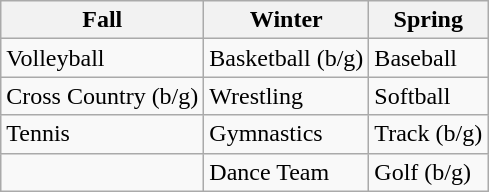<table class="wikitable">
<tr>
<th>Fall</th>
<th>Winter</th>
<th>Spring</th>
</tr>
<tr>
<td>Volleyball</td>
<td>Basketball (b/g)</td>
<td>Baseball</td>
</tr>
<tr>
<td>Cross Country (b/g)</td>
<td>Wrestling</td>
<td>Softball</td>
</tr>
<tr>
<td>Tennis</td>
<td>Gymnastics</td>
<td>Track (b/g)</td>
</tr>
<tr>
<td></td>
<td>Dance Team</td>
<td>Golf (b/g)</td>
</tr>
</table>
